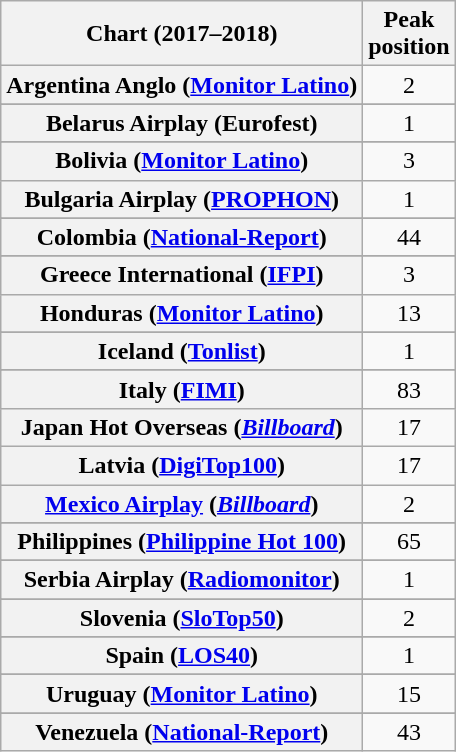<table class="wikitable sortable plainrowheaders" style="text-align:center">
<tr>
<th>Chart (2017–2018)</th>
<th>Peak<br>position</th>
</tr>
<tr>
<th scope="row">Argentina Anglo (<a href='#'>Monitor Latino</a>)</th>
<td>2</td>
</tr>
<tr>
</tr>
<tr>
</tr>
<tr>
<th scope="row">Belarus Airplay (Eurofest)</th>
<td>1</td>
</tr>
<tr>
</tr>
<tr>
</tr>
<tr>
<th scope="row">Bolivia (<a href='#'>Monitor Latino</a>)</th>
<td>3</td>
</tr>
<tr>
<th scope="row">Bulgaria Airplay (<a href='#'>PROPHON</a>)</th>
<td>1</td>
</tr>
<tr>
</tr>
<tr>
</tr>
<tr>
<th scope="row">Colombia (<a href='#'>National-Report</a>)</th>
<td>44</td>
</tr>
<tr>
</tr>
<tr>
</tr>
<tr>
</tr>
<tr>
</tr>
<tr>
</tr>
<tr>
<th scope="row">Greece International (<a href='#'>IFPI</a>)</th>
<td>3</td>
</tr>
<tr>
<th scope="row">Honduras (<a href='#'>Monitor Latino</a>)</th>
<td>13</td>
</tr>
<tr>
</tr>
<tr>
</tr>
<tr>
</tr>
<tr>
</tr>
<tr>
<th scope="row">Iceland (<a href='#'>Tonlist</a>)</th>
<td>1</td>
</tr>
<tr>
</tr>
<tr>
<th scope="row">Italy (<a href='#'>FIMI</a>)</th>
<td>83</td>
</tr>
<tr>
<th scope="row">Japan Hot Overseas (<em><a href='#'>Billboard</a></em>)</th>
<td style="text-align:center">17</td>
</tr>
<tr>
<th scope="row">Latvia (<a href='#'>DigiTop100</a>)</th>
<td>17</td>
</tr>
<tr>
<th scope="row"><a href='#'>Mexico Airplay</a> (<em><a href='#'>Billboard</a></em>)</th>
<td>2</td>
</tr>
<tr>
</tr>
<tr>
</tr>
<tr>
</tr>
<tr>
</tr>
<tr>
<th scope="row">Philippines (<a href='#'>Philippine Hot 100</a>)</th>
<td>65</td>
</tr>
<tr>
</tr>
<tr>
</tr>
<tr>
</tr>
<tr>
</tr>
<tr>
<th scope="row">Serbia Airplay (<a href='#'>Radiomonitor</a>)</th>
<td>1</td>
</tr>
<tr>
</tr>
<tr>
</tr>
<tr>
<th scope="row">Slovenia (<a href='#'>SloTop50</a>)</th>
<td>2</td>
</tr>
<tr>
</tr>
<tr>
<th scope="row">Spain (<a href='#'>LOS40</a>)</th>
<td align="center">1</td>
</tr>
<tr>
</tr>
<tr>
</tr>
<tr>
</tr>
<tr>
<th scope="row">Uruguay (<a href='#'>Monitor Latino</a>)</th>
<td>15</td>
</tr>
<tr>
</tr>
<tr>
</tr>
<tr>
</tr>
<tr>
</tr>
<tr>
</tr>
<tr>
</tr>
<tr>
</tr>
<tr>
</tr>
<tr>
<th scope="row">Venezuela (<a href='#'>National-Report</a>)</th>
<td>43</td>
</tr>
</table>
